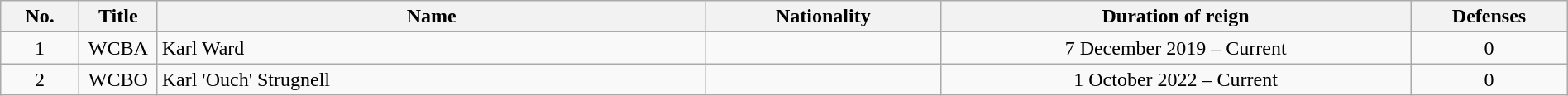<table class="wikitable" width=100%>
<tr>
<th width=5%>No.</th>
<th width=5%>Title</th>
<th width=35%>Name</th>
<th width=15%>Nationality</th>
<th width=30%>Duration of reign</th>
<th width=10%>Defenses</th>
</tr>
<tr align=center>
<td>1</td>
<td>WCBA</td>
<td align=left>Karl Ward</td>
<td align=left></td>
<td>7 December 2019 – Current</td>
<td>0</td>
</tr>
<tr align=center>
<td>2</td>
<td>WCBO</td>
<td align=left>Karl 'Ouch' Strugnell</td>
<td align=left></td>
<td>1 October 2022 – Current</td>
<td>0</td>
</tr>
</table>
